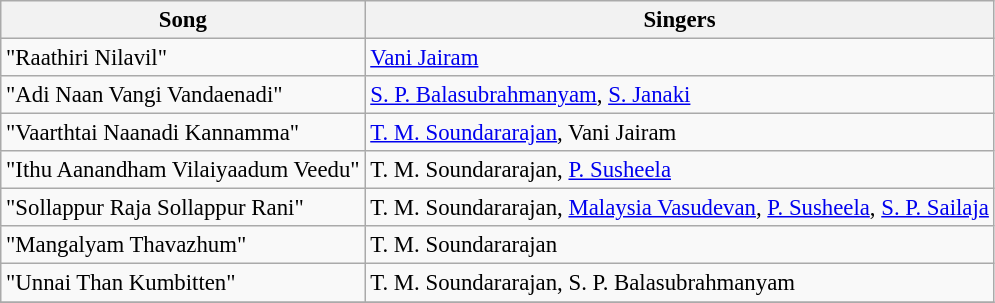<table class="wikitable" style="font-size:95%;">
<tr>
<th>Song</th>
<th>Singers</th>
</tr>
<tr>
<td>"Raathiri Nilavil"</td>
<td><a href='#'>Vani Jairam</a></td>
</tr>
<tr>
<td>"Adi Naan Vangi Vandaenadi"</td>
<td><a href='#'>S. P. Balasubrahmanyam</a>, <a href='#'>S. Janaki</a></td>
</tr>
<tr>
<td>"Vaarthtai Naanadi Kannamma"</td>
<td><a href='#'>T. M. Soundararajan</a>, Vani Jairam</td>
</tr>
<tr>
<td>"Ithu Aanandham Vilaiyaadum Veedu"</td>
<td>T. M. Soundararajan, <a href='#'>P. Susheela</a></td>
</tr>
<tr>
<td>"Sollappur Raja Sollappur Rani"</td>
<td>T. M. Soundararajan, <a href='#'>Malaysia Vasudevan</a>, <a href='#'>P. Susheela</a>, <a href='#'>S. P. Sailaja</a></td>
</tr>
<tr>
<td>"Mangalyam Thavazhum"</td>
<td>T. M. Soundararajan</td>
</tr>
<tr>
<td>"Unnai Than Kumbitten"</td>
<td>T. M. Soundararajan, S. P. Balasubrahmanyam</td>
</tr>
<tr>
</tr>
</table>
